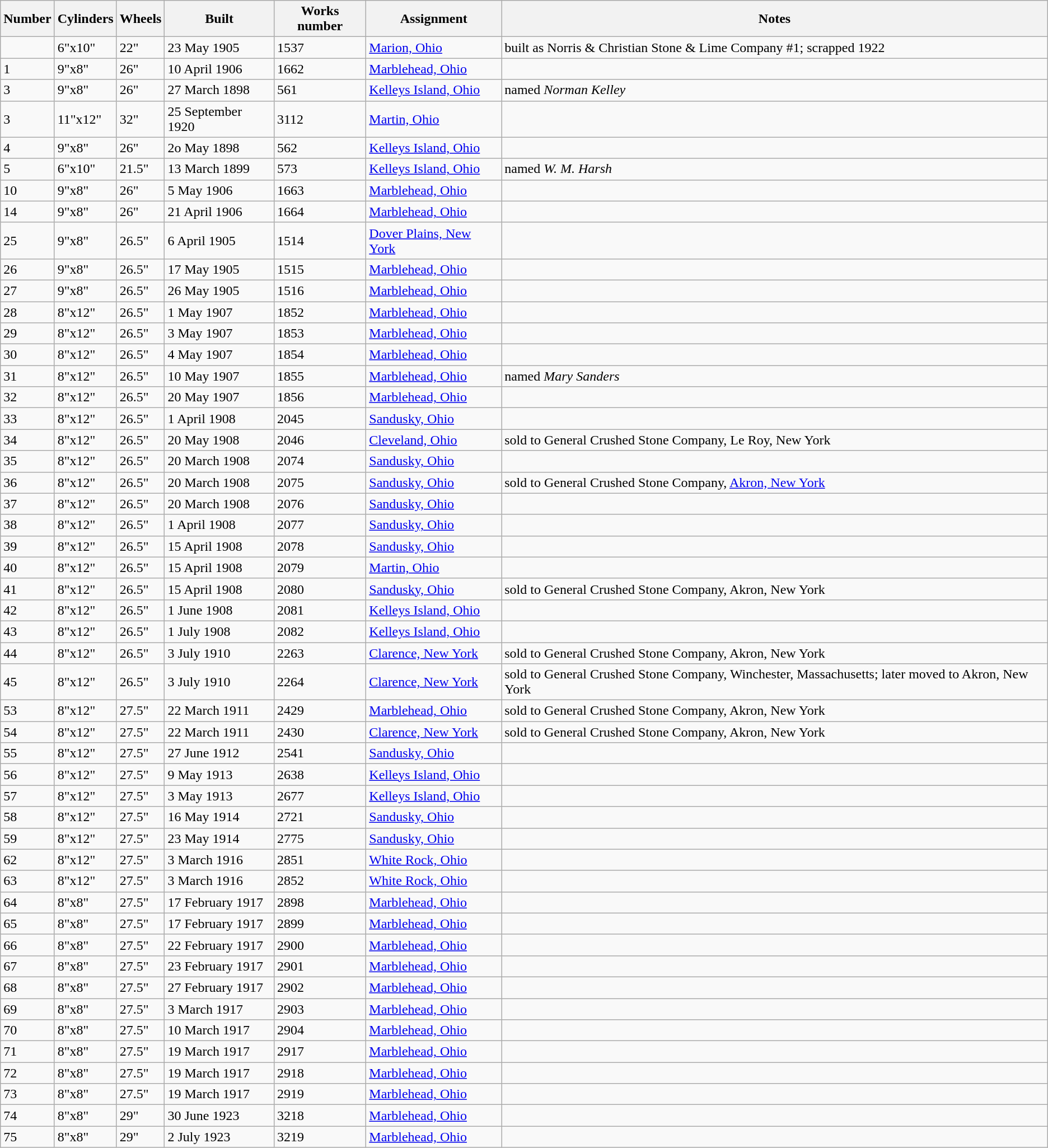<table class="wikitable">
<tr>
<th>Number</th>
<th>Cylinders</th>
<th>Wheels</th>
<th>Built</th>
<th>Works number</th>
<th>Assignment</th>
<th>Notes</th>
</tr>
<tr>
<td></td>
<td>6"x10"</td>
<td>22"</td>
<td>23 May 1905</td>
<td>1537</td>
<td><a href='#'>Marion, Ohio</a></td>
<td>built as Norris & Christian Stone & Lime Company #1; scrapped 1922</td>
</tr>
<tr>
<td>1</td>
<td>9"x8"</td>
<td>26"</td>
<td>10 April 1906</td>
<td>1662</td>
<td><a href='#'>Marblehead, Ohio</a></td>
<td></td>
</tr>
<tr>
<td>3</td>
<td>9"x8"</td>
<td>26"</td>
<td>27 March 1898</td>
<td>561</td>
<td><a href='#'>Kelleys Island, Ohio</a></td>
<td>named <em>Norman Kelley</em></td>
</tr>
<tr>
<td>3</td>
<td>11"x12"</td>
<td>32"</td>
<td>25 September 1920</td>
<td>3112</td>
<td><a href='#'>Martin, Ohio</a></td>
<td></td>
</tr>
<tr>
<td>4</td>
<td>9"x8"</td>
<td>26"</td>
<td>2o May 1898</td>
<td>562</td>
<td><a href='#'>Kelleys Island, Ohio</a></td>
<td></td>
</tr>
<tr>
<td>5</td>
<td>6"x10"</td>
<td>21.5"</td>
<td>13 March 1899</td>
<td>573</td>
<td><a href='#'>Kelleys Island, Ohio</a></td>
<td>named <em>W. M. Harsh</em></td>
</tr>
<tr>
<td>10</td>
<td>9"x8"</td>
<td>26"</td>
<td>5 May 1906</td>
<td>1663</td>
<td><a href='#'>Marblehead, Ohio</a></td>
<td></td>
</tr>
<tr>
<td>14</td>
<td>9"x8"</td>
<td>26"</td>
<td>21 April 1906</td>
<td>1664</td>
<td><a href='#'>Marblehead, Ohio</a></td>
<td></td>
</tr>
<tr>
<td>25</td>
<td>9"x8"</td>
<td>26.5"</td>
<td>6 April 1905</td>
<td>1514</td>
<td><a href='#'>Dover Plains, New York</a></td>
<td></td>
</tr>
<tr>
<td>26</td>
<td>9"x8"</td>
<td>26.5"</td>
<td>17 May 1905</td>
<td>1515</td>
<td><a href='#'>Marblehead, Ohio</a></td>
<td></td>
</tr>
<tr>
<td>27</td>
<td>9"x8"</td>
<td>26.5"</td>
<td>26 May 1905</td>
<td>1516</td>
<td><a href='#'>Marblehead, Ohio</a></td>
<td></td>
</tr>
<tr>
<td>28</td>
<td>8"x12"</td>
<td>26.5"</td>
<td>1 May 1907</td>
<td>1852</td>
<td><a href='#'>Marblehead, Ohio</a></td>
<td></td>
</tr>
<tr>
<td>29</td>
<td>8"x12"</td>
<td>26.5"</td>
<td>3 May 1907</td>
<td>1853</td>
<td><a href='#'>Marblehead, Ohio</a></td>
<td></td>
</tr>
<tr>
<td>30</td>
<td>8"x12"</td>
<td>26.5"</td>
<td>4 May 1907</td>
<td>1854</td>
<td><a href='#'>Marblehead, Ohio</a></td>
<td></td>
</tr>
<tr>
<td>31</td>
<td>8"x12"</td>
<td>26.5"</td>
<td>10 May 1907</td>
<td>1855</td>
<td><a href='#'>Marblehead, Ohio</a></td>
<td>named <em>Mary Sanders</em></td>
</tr>
<tr>
<td>32</td>
<td>8"x12"</td>
<td>26.5"</td>
<td>20 May 1907</td>
<td>1856</td>
<td><a href='#'>Marblehead, Ohio</a></td>
<td></td>
</tr>
<tr>
<td>33</td>
<td>8"x12"</td>
<td>26.5"</td>
<td>1 April 1908</td>
<td>2045</td>
<td><a href='#'>Sandusky, Ohio</a></td>
<td></td>
</tr>
<tr>
<td>34</td>
<td>8"x12"</td>
<td>26.5"</td>
<td>20 May 1908</td>
<td>2046</td>
<td><a href='#'>Cleveland, Ohio</a></td>
<td>sold to General Crushed Stone Company, Le Roy, New York</td>
</tr>
<tr>
<td>35</td>
<td>8"x12"</td>
<td>26.5"</td>
<td>20 March 1908</td>
<td>2074</td>
<td><a href='#'>Sandusky, Ohio</a></td>
<td></td>
</tr>
<tr>
<td>36</td>
<td>8"x12"</td>
<td>26.5"</td>
<td>20 March 1908</td>
<td>2075</td>
<td><a href='#'>Sandusky, Ohio</a></td>
<td>sold to General Crushed Stone Company, <a href='#'>Akron, New York</a></td>
</tr>
<tr>
<td>37</td>
<td>8"x12"</td>
<td>26.5"</td>
<td>20 March 1908</td>
<td>2076</td>
<td><a href='#'>Sandusky, Ohio</a></td>
<td></td>
</tr>
<tr>
<td>38</td>
<td>8"x12"</td>
<td>26.5"</td>
<td>1 April 1908</td>
<td>2077</td>
<td><a href='#'>Sandusky, Ohio</a></td>
<td></td>
</tr>
<tr>
<td>39</td>
<td>8"x12"</td>
<td>26.5"</td>
<td>15 April 1908</td>
<td>2078</td>
<td><a href='#'>Sandusky, Ohio</a></td>
<td></td>
</tr>
<tr>
<td>40</td>
<td>8"x12"</td>
<td>26.5"</td>
<td>15 April 1908</td>
<td>2079</td>
<td><a href='#'>Martin, Ohio</a></td>
<td></td>
</tr>
<tr>
<td>41</td>
<td>8"x12"</td>
<td>26.5"</td>
<td>15 April 1908</td>
<td>2080</td>
<td><a href='#'>Sandusky, Ohio</a></td>
<td>sold to General Crushed Stone Company, Akron, New York</td>
</tr>
<tr>
<td>42</td>
<td>8"x12"</td>
<td>26.5"</td>
<td>1 June 1908</td>
<td>2081</td>
<td><a href='#'>Kelleys Island, Ohio</a></td>
<td></td>
</tr>
<tr>
<td>43</td>
<td>8"x12"</td>
<td>26.5"</td>
<td>1 July 1908</td>
<td>2082</td>
<td><a href='#'>Kelleys Island, Ohio</a></td>
<td></td>
</tr>
<tr>
<td>44</td>
<td>8"x12"</td>
<td>26.5"</td>
<td>3 July 1910</td>
<td>2263</td>
<td><a href='#'>Clarence, New York</a></td>
<td>sold to General Crushed Stone Company, Akron, New York</td>
</tr>
<tr>
<td>45</td>
<td>8"x12"</td>
<td>26.5"</td>
<td>3 July 1910</td>
<td>2264</td>
<td><a href='#'>Clarence, New York</a></td>
<td>sold to General Crushed Stone Company, Winchester, Massachusetts; later moved to Akron, New York</td>
</tr>
<tr>
<td>53</td>
<td>8"x12"</td>
<td>27.5"</td>
<td>22 March 1911</td>
<td>2429</td>
<td><a href='#'>Marblehead, Ohio</a></td>
<td>sold to General Crushed Stone Company, Akron, New York</td>
</tr>
<tr>
<td>54</td>
<td>8"x12"</td>
<td>27.5"</td>
<td>22 March 1911</td>
<td>2430</td>
<td><a href='#'>Clarence, New York</a></td>
<td>sold to General Crushed Stone Company, Akron, New York</td>
</tr>
<tr>
<td>55</td>
<td>8"x12"</td>
<td>27.5"</td>
<td>27 June 1912</td>
<td>2541</td>
<td><a href='#'>Sandusky, Ohio</a></td>
<td></td>
</tr>
<tr>
<td>56</td>
<td>8"x12"</td>
<td>27.5"</td>
<td>9 May 1913</td>
<td>2638</td>
<td><a href='#'>Kelleys Island, Ohio</a></td>
<td></td>
</tr>
<tr>
<td>57</td>
<td>8"x12"</td>
<td>27.5"</td>
<td>3 May 1913</td>
<td>2677</td>
<td><a href='#'>Kelleys Island, Ohio</a></td>
<td></td>
</tr>
<tr>
<td>58</td>
<td>8"x12"</td>
<td>27.5"</td>
<td>16 May 1914</td>
<td>2721</td>
<td><a href='#'>Sandusky, Ohio</a></td>
<td></td>
</tr>
<tr>
<td>59</td>
<td>8"x12"</td>
<td>27.5"</td>
<td>23 May 1914</td>
<td>2775</td>
<td><a href='#'>Sandusky, Ohio</a></td>
<td></td>
</tr>
<tr>
<td>62</td>
<td>8"x12"</td>
<td>27.5"</td>
<td>3 March 1916</td>
<td>2851</td>
<td><a href='#'>White Rock, Ohio</a></td>
<td></td>
</tr>
<tr>
<td>63</td>
<td>8"x12"</td>
<td>27.5"</td>
<td>3 March 1916</td>
<td>2852</td>
<td><a href='#'>White Rock, Ohio</a></td>
<td></td>
</tr>
<tr>
<td>64</td>
<td>8"x8"</td>
<td>27.5"</td>
<td>17 February 1917</td>
<td>2898</td>
<td><a href='#'>Marblehead, Ohio</a></td>
<td></td>
</tr>
<tr>
<td>65</td>
<td>8"x8"</td>
<td>27.5"</td>
<td>17 February 1917</td>
<td>2899</td>
<td><a href='#'>Marblehead, Ohio</a></td>
<td></td>
</tr>
<tr>
<td>66</td>
<td>8"x8"</td>
<td>27.5"</td>
<td>22 February 1917</td>
<td>2900</td>
<td><a href='#'>Marblehead, Ohio</a></td>
<td></td>
</tr>
<tr>
<td>67</td>
<td>8"x8"</td>
<td>27.5"</td>
<td>23 February 1917</td>
<td>2901</td>
<td><a href='#'>Marblehead, Ohio</a></td>
<td></td>
</tr>
<tr>
<td>68</td>
<td>8"x8"</td>
<td>27.5"</td>
<td>27 February 1917</td>
<td>2902</td>
<td><a href='#'>Marblehead, Ohio</a></td>
<td></td>
</tr>
<tr>
<td>69</td>
<td>8"x8"</td>
<td>27.5"</td>
<td>3 March 1917</td>
<td>2903</td>
<td><a href='#'>Marblehead, Ohio</a></td>
<td></td>
</tr>
<tr>
<td>70</td>
<td>8"x8"</td>
<td>27.5"</td>
<td>10 March 1917</td>
<td>2904</td>
<td><a href='#'>Marblehead, Ohio</a></td>
<td></td>
</tr>
<tr>
<td>71</td>
<td>8"x8"</td>
<td>27.5"</td>
<td>19 March 1917</td>
<td>2917</td>
<td><a href='#'>Marblehead, Ohio</a></td>
<td></td>
</tr>
<tr>
<td>72</td>
<td>8"x8"</td>
<td>27.5"</td>
<td>19 March 1917</td>
<td>2918</td>
<td><a href='#'>Marblehead, Ohio</a></td>
<td></td>
</tr>
<tr>
<td>73</td>
<td>8"x8"</td>
<td>27.5"</td>
<td>19 March 1917</td>
<td>2919</td>
<td><a href='#'>Marblehead, Ohio</a></td>
<td></td>
</tr>
<tr>
<td>74</td>
<td>8"x8"</td>
<td>29"</td>
<td>30 June 1923</td>
<td>3218</td>
<td><a href='#'>Marblehead, Ohio</a></td>
<td></td>
</tr>
<tr>
<td>75</td>
<td>8"x8"</td>
<td>29"</td>
<td>2 July 1923</td>
<td>3219</td>
<td><a href='#'>Marblehead, Ohio</a></td>
<td></td>
</tr>
</table>
